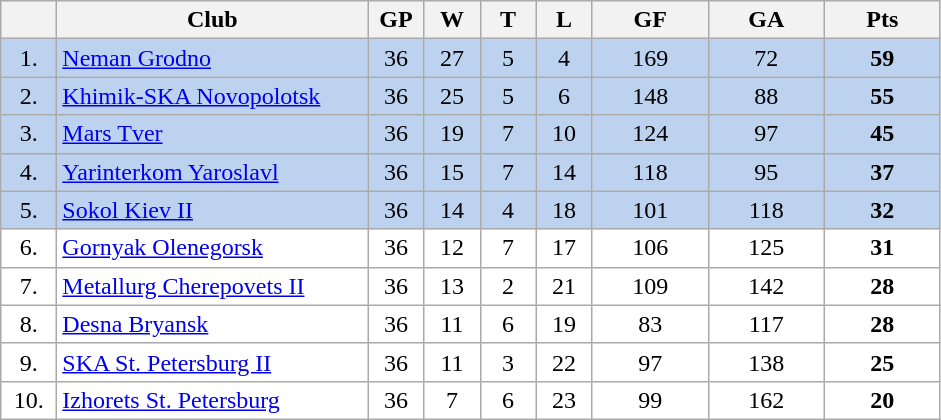<table class="wikitable">
<tr>
<th width="30"></th>
<th width="200">Club</th>
<th width="30">GP</th>
<th width="30">W</th>
<th width="30">T</th>
<th width="30">L</th>
<th width="70">GF</th>
<th width="70">GA</th>
<th width="70">Pts</th>
</tr>
<tr bgcolor="#BCD2EE" align="center">
<td>1.</td>
<td align="left"><a href='#'>Neman Grodno</a></td>
<td>36</td>
<td>27</td>
<td>5</td>
<td>4</td>
<td>169</td>
<td>72</td>
<td><strong>59</strong></td>
</tr>
<tr bgcolor="#BCD2EE" align="center">
<td>2.</td>
<td align="left"><a href='#'>Khimik-SKA Novopolotsk</a></td>
<td>36</td>
<td>25</td>
<td>5</td>
<td>6</td>
<td>148</td>
<td>88</td>
<td><strong>55</strong></td>
</tr>
<tr bgcolor="#BCD2EE" align="center">
<td>3.</td>
<td align="left"><a href='#'>Mars Tver</a></td>
<td>36</td>
<td>19</td>
<td>7</td>
<td>10</td>
<td>124</td>
<td>97</td>
<td><strong>45</strong></td>
</tr>
<tr bgcolor="#BCD2EE" align="center">
<td>4.</td>
<td align="left"><a href='#'>Yarinterkom Yaroslavl</a></td>
<td>36</td>
<td>15</td>
<td>7</td>
<td>14</td>
<td>118</td>
<td>95</td>
<td><strong>37</strong></td>
</tr>
<tr bgcolor="#BCD2EE" align="center">
<td>5.</td>
<td align="left"><a href='#'>Sokol Kiev II</a></td>
<td>36</td>
<td>14</td>
<td>4</td>
<td>18</td>
<td>101</td>
<td>118</td>
<td><strong>32</strong></td>
</tr>
<tr bgcolor="#FFFFFF" align="center">
<td>6.</td>
<td align="left"><a href='#'>Gornyak Olenegorsk</a></td>
<td>36</td>
<td>12</td>
<td>7</td>
<td>17</td>
<td>106</td>
<td>125</td>
<td><strong>31</strong></td>
</tr>
<tr bgcolor="#FFFFFF" align="center">
<td>7.</td>
<td align="left"><a href='#'>Metallurg Cherepovets II</a></td>
<td>36</td>
<td>13</td>
<td>2</td>
<td>21</td>
<td>109</td>
<td>142</td>
<td><strong>28</strong></td>
</tr>
<tr bgcolor="#FFFFFF" align="center">
<td>8.</td>
<td align="left"><a href='#'>Desna Bryansk</a></td>
<td>36</td>
<td>11</td>
<td>6</td>
<td>19</td>
<td>83</td>
<td>117</td>
<td><strong>28</strong></td>
</tr>
<tr bgcolor="#FFFFFF" align="center">
<td>9.</td>
<td align="left"><a href='#'>SKA St. Petersburg II</a></td>
<td>36</td>
<td>11</td>
<td>3</td>
<td>22</td>
<td>97</td>
<td>138</td>
<td><strong>25</strong></td>
</tr>
<tr bgcolor="#FFFFFF" align="center">
<td>10.</td>
<td align="left"><a href='#'>Izhorets St. Petersburg</a></td>
<td>36</td>
<td>7</td>
<td>6</td>
<td>23</td>
<td>99</td>
<td>162</td>
<td><strong>20</strong></td>
</tr>
</table>
